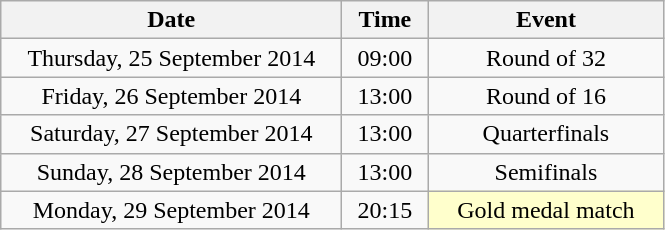<table class = "wikitable" style="text-align:center;">
<tr>
<th width=220>Date</th>
<th width=50>Time</th>
<th width=150>Event</th>
</tr>
<tr>
<td>Thursday, 25 September 2014</td>
<td>09:00</td>
<td>Round of 32</td>
</tr>
<tr>
<td>Friday, 26 September 2014</td>
<td>13:00</td>
<td>Round of 16</td>
</tr>
<tr>
<td>Saturday, 27 September 2014</td>
<td>13:00</td>
<td>Quarterfinals</td>
</tr>
<tr>
<td>Sunday, 28 September 2014</td>
<td>13:00</td>
<td>Semifinals</td>
</tr>
<tr>
<td>Monday, 29 September 2014</td>
<td>20:15</td>
<td bgcolor=ffffcc>Gold medal match</td>
</tr>
</table>
